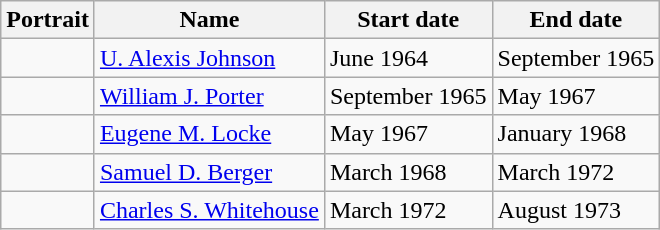<table class="wikitable" |>
<tr>
<th>Portrait</th>
<th>Name</th>
<th>Start date</th>
<th>End date</th>
</tr>
<tr>
<td></td>
<td><a href='#'>U. Alexis Johnson</a></td>
<td>June 1964</td>
<td>September 1965</td>
</tr>
<tr>
<td></td>
<td><a href='#'>William J. Porter</a></td>
<td>September 1965</td>
<td>May 1967</td>
</tr>
<tr>
<td></td>
<td><a href='#'>Eugene M. Locke</a></td>
<td>May 1967</td>
<td>January 1968</td>
</tr>
<tr>
<td></td>
<td><a href='#'>Samuel D. Berger</a></td>
<td>March 1968</td>
<td>March 1972</td>
</tr>
<tr>
<td></td>
<td><a href='#'>Charles S. Whitehouse</a></td>
<td>March 1972</td>
<td>August 1973</td>
</tr>
</table>
